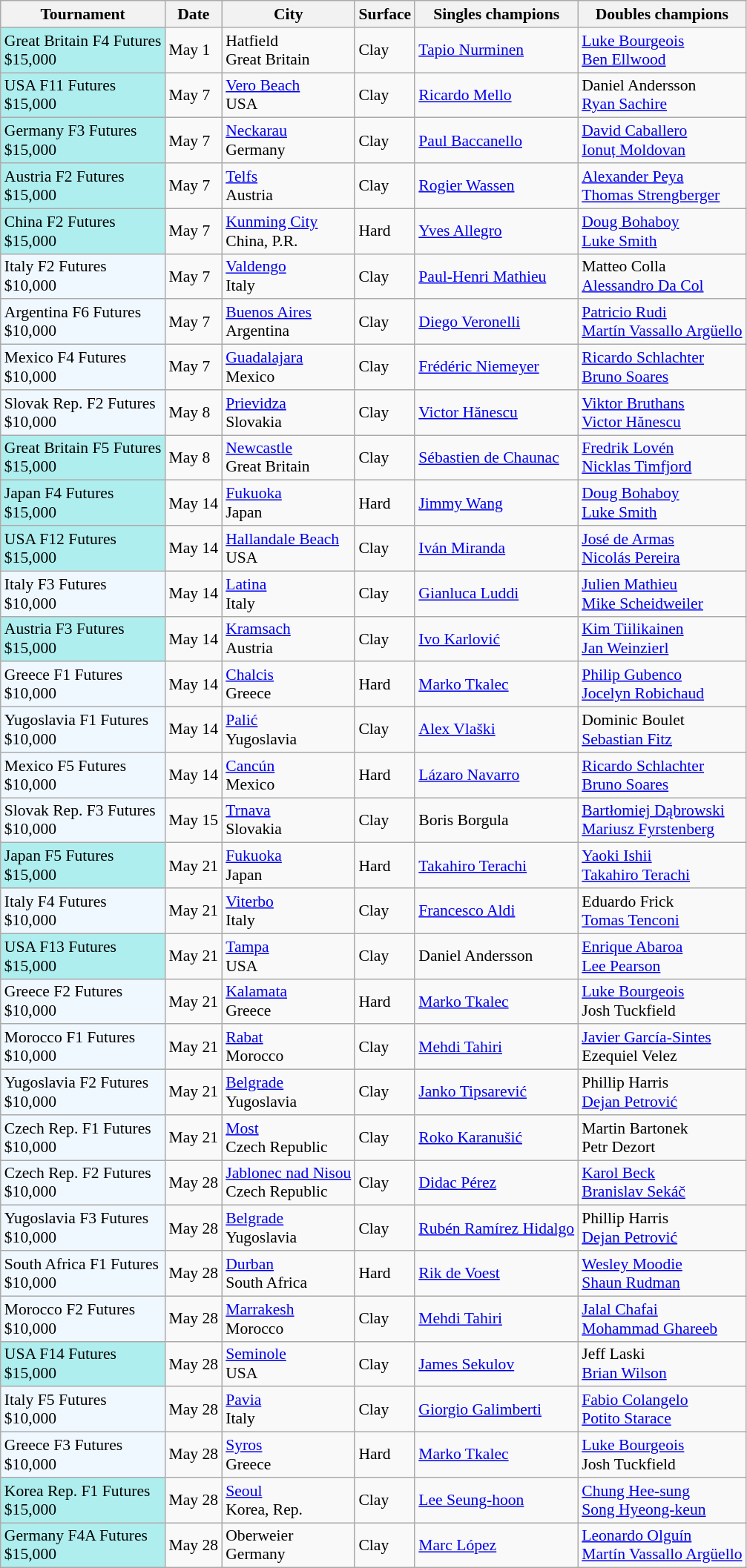<table class="sortable wikitable" style="font-size:90%">
<tr>
<th>Tournament</th>
<th>Date</th>
<th>City</th>
<th>Surface</th>
<th>Singles champions</th>
<th>Doubles champions</th>
</tr>
<tr>
<td style="background:#afeeee;">Great Britain F4 Futures<br>$15,000</td>
<td>May 1</td>
<td>Hatfield<br>Great Britain</td>
<td>Clay</td>
<td> <a href='#'>Tapio Nurminen</a></td>
<td> <a href='#'>Luke Bourgeois</a> <br> <a href='#'>Ben Ellwood</a></td>
</tr>
<tr>
<td style="background:#afeeee;">USA F11 Futures<br>$15,000</td>
<td>May 7</td>
<td><a href='#'>Vero Beach</a><br>USA</td>
<td>Clay</td>
<td> <a href='#'>Ricardo Mello</a></td>
<td> Daniel Andersson <br> <a href='#'>Ryan Sachire</a></td>
</tr>
<tr>
<td style="background:#afeeee;">Germany F3 Futures<br>$15,000</td>
<td>May 7</td>
<td><a href='#'>Neckarau</a><br>Germany</td>
<td>Clay</td>
<td> <a href='#'>Paul Baccanello</a></td>
<td> <a href='#'>David Caballero</a> <br> <a href='#'>Ionuț Moldovan</a></td>
</tr>
<tr>
<td style="background:#afeeee;">Austria F2 Futures<br>$15,000</td>
<td>May 7</td>
<td><a href='#'>Telfs</a><br>Austria</td>
<td>Clay</td>
<td> <a href='#'>Rogier Wassen</a></td>
<td> <a href='#'>Alexander Peya</a> <br> <a href='#'>Thomas Strengberger</a></td>
</tr>
<tr>
<td style="background:#afeeee;">China F2 Futures<br>$15,000</td>
<td>May 7</td>
<td><a href='#'>Kunming City</a><br>China, P.R.</td>
<td>Hard</td>
<td> <a href='#'>Yves Allegro</a></td>
<td> <a href='#'>Doug Bohaboy</a> <br> <a href='#'>Luke Smith</a></td>
</tr>
<tr>
<td style="background:#f0f8ff;">Italy F2 Futures<br>$10,000</td>
<td>May 7</td>
<td><a href='#'>Valdengo</a><br>Italy</td>
<td>Clay</td>
<td> <a href='#'>Paul-Henri Mathieu</a></td>
<td> Matteo Colla <br> <a href='#'>Alessandro Da Col</a></td>
</tr>
<tr>
<td style="background:#f0f8ff;">Argentina F6 Futures<br>$10,000</td>
<td>May 7</td>
<td><a href='#'>Buenos Aires</a><br>Argentina</td>
<td>Clay</td>
<td> <a href='#'>Diego Veronelli</a></td>
<td> <a href='#'>Patricio Rudi</a> <br> <a href='#'>Martín Vassallo Argüello</a></td>
</tr>
<tr>
<td style="background:#f0f8ff;">Mexico F4 Futures<br>$10,000</td>
<td>May 7</td>
<td><a href='#'>Guadalajara</a><br>Mexico</td>
<td>Clay</td>
<td> <a href='#'>Frédéric Niemeyer</a></td>
<td> <a href='#'>Ricardo Schlachter</a> <br> <a href='#'>Bruno Soares</a></td>
</tr>
<tr>
<td style="background:#f0f8ff;">Slovak Rep. F2 Futures<br>$10,000</td>
<td>May 8</td>
<td><a href='#'>Prievidza</a><br>Slovakia</td>
<td>Clay</td>
<td> <a href='#'>Victor Hănescu</a></td>
<td> <a href='#'>Viktor Bruthans</a> <br> <a href='#'>Victor Hănescu</a></td>
</tr>
<tr>
<td style="background:#afeeee;">Great Britain F5 Futures<br>$15,000</td>
<td>May 8</td>
<td><a href='#'>Newcastle</a><br>Great Britain</td>
<td>Clay</td>
<td> <a href='#'>Sébastien de Chaunac</a></td>
<td> <a href='#'>Fredrik Lovén</a> <br> <a href='#'>Nicklas Timfjord</a></td>
</tr>
<tr>
<td style="background:#afeeee;">Japan F4 Futures<br>$15,000</td>
<td>May 14</td>
<td><a href='#'>Fukuoka</a><br>Japan</td>
<td>Hard</td>
<td> <a href='#'>Jimmy Wang</a></td>
<td> <a href='#'>Doug Bohaboy</a> <br> <a href='#'>Luke Smith</a></td>
</tr>
<tr>
<td style="background:#afeeee;">USA F12 Futures<br>$15,000</td>
<td>May 14</td>
<td><a href='#'>Hallandale Beach</a><br>USA</td>
<td>Clay</td>
<td> <a href='#'>Iván Miranda</a></td>
<td> <a href='#'>José de Armas</a> <br> <a href='#'>Nicolás Pereira</a></td>
</tr>
<tr>
<td style="background:#f0f8ff;">Italy F3 Futures<br>$10,000</td>
<td>May 14</td>
<td><a href='#'>Latina</a><br>Italy</td>
<td>Clay</td>
<td> <a href='#'>Gianluca Luddi</a></td>
<td> <a href='#'>Julien Mathieu</a> <br> <a href='#'>Mike Scheidweiler</a></td>
</tr>
<tr>
<td style="background:#afeeee;">Austria F3 Futures<br>$15,000</td>
<td>May 14</td>
<td><a href='#'>Kramsach</a><br>Austria</td>
<td>Clay</td>
<td> <a href='#'>Ivo Karlović</a></td>
<td> <a href='#'>Kim Tiilikainen</a> <br> <a href='#'>Jan Weinzierl</a></td>
</tr>
<tr>
<td style="background:#f0f8ff;">Greece F1 Futures<br>$10,000</td>
<td>May 14</td>
<td><a href='#'>Chalcis</a><br>Greece</td>
<td>Hard</td>
<td> <a href='#'>Marko Tkalec</a></td>
<td> <a href='#'>Philip Gubenco</a> <br> <a href='#'>Jocelyn Robichaud</a></td>
</tr>
<tr>
<td style="background:#f0f8ff;">Yugoslavia F1 Futures<br>$10,000</td>
<td>May 14</td>
<td><a href='#'>Palić</a><br>Yugoslavia</td>
<td>Clay</td>
<td> <a href='#'>Alex Vlaški</a></td>
<td> Dominic Boulet <br> <a href='#'>Sebastian Fitz</a></td>
</tr>
<tr>
<td style="background:#f0f8ff;">Mexico F5 Futures<br>$10,000</td>
<td>May 14</td>
<td><a href='#'>Cancún</a><br>Mexico</td>
<td>Hard</td>
<td> <a href='#'>Lázaro Navarro</a></td>
<td> <a href='#'>Ricardo Schlachter</a> <br> <a href='#'>Bruno Soares</a></td>
</tr>
<tr>
<td style="background:#f0f8ff;">Slovak Rep. F3 Futures<br>$10,000</td>
<td>May 15</td>
<td><a href='#'>Trnava</a><br>Slovakia</td>
<td>Clay</td>
<td> Boris Borgula</td>
<td> <a href='#'>Bartłomiej Dąbrowski</a> <br> <a href='#'>Mariusz Fyrstenberg</a></td>
</tr>
<tr>
<td style="background:#afeeee;">Japan F5 Futures<br>$15,000</td>
<td>May 21</td>
<td><a href='#'>Fukuoka</a><br>Japan</td>
<td>Hard</td>
<td> <a href='#'>Takahiro Terachi</a></td>
<td> <a href='#'>Yaoki Ishii</a> <br> <a href='#'>Takahiro Terachi</a></td>
</tr>
<tr>
<td style="background:#f0f8ff;">Italy F4 Futures<br>$10,000</td>
<td>May 21</td>
<td><a href='#'>Viterbo</a><br>Italy</td>
<td>Clay</td>
<td> <a href='#'>Francesco Aldi</a></td>
<td> Eduardo Frick <br> <a href='#'>Tomas Tenconi</a></td>
</tr>
<tr>
<td style="background:#afeeee;">USA F13 Futures<br>$15,000</td>
<td>May 21</td>
<td><a href='#'>Tampa</a><br>USA</td>
<td>Clay</td>
<td> Daniel Andersson</td>
<td> <a href='#'>Enrique Abaroa</a> <br> <a href='#'>Lee Pearson</a></td>
</tr>
<tr>
<td style="background:#f0f8ff;">Greece F2 Futures<br>$10,000</td>
<td>May 21</td>
<td><a href='#'>Kalamata</a><br>Greece</td>
<td>Hard</td>
<td> <a href='#'>Marko Tkalec</a></td>
<td> <a href='#'>Luke Bourgeois</a> <br> Josh Tuckfield</td>
</tr>
<tr>
<td style="background:#f0f8ff;">Morocco F1 Futures<br>$10,000</td>
<td>May 21</td>
<td><a href='#'>Rabat</a><br>Morocco</td>
<td>Clay</td>
<td> <a href='#'>Mehdi Tahiri</a></td>
<td> <a href='#'>Javier García-Sintes</a> <br> Ezequiel Velez</td>
</tr>
<tr>
<td style="background:#f0f8ff;">Yugoslavia F2 Futures<br>$10,000</td>
<td>May 21</td>
<td><a href='#'>Belgrade</a><br>Yugoslavia</td>
<td>Clay</td>
<td> <a href='#'>Janko Tipsarević</a></td>
<td> Phillip Harris <br> <a href='#'>Dejan Petrović</a></td>
</tr>
<tr>
<td style="background:#f0f8ff;">Czech Rep. F1 Futures<br>$10,000</td>
<td>May 21</td>
<td><a href='#'>Most</a><br>Czech Republic</td>
<td>Clay</td>
<td> <a href='#'>Roko Karanušić</a></td>
<td> Martin Bartonek <br> Petr Dezort</td>
</tr>
<tr>
<td style="background:#f0f8ff;">Czech Rep. F2 Futures<br>$10,000</td>
<td>May 28</td>
<td><a href='#'>Jablonec nad Nisou</a><br>Czech Republic</td>
<td>Clay</td>
<td> <a href='#'>Didac Pérez</a></td>
<td> <a href='#'>Karol Beck</a> <br> <a href='#'>Branislav Sekáč</a></td>
</tr>
<tr>
<td style="background:#f0f8ff;">Yugoslavia F3 Futures<br>$10,000</td>
<td>May 28</td>
<td><a href='#'>Belgrade</a><br>Yugoslavia</td>
<td>Clay</td>
<td> <a href='#'>Rubén Ramírez Hidalgo</a></td>
<td> Phillip Harris <br> <a href='#'>Dejan Petrović</a></td>
</tr>
<tr>
<td style="background:#f0f8ff;">South Africa F1 Futures<br>$10,000</td>
<td>May 28</td>
<td><a href='#'>Durban</a><br>South Africa</td>
<td>Hard</td>
<td> <a href='#'>Rik de Voest</a></td>
<td> <a href='#'>Wesley Moodie</a> <br> <a href='#'>Shaun Rudman</a></td>
</tr>
<tr>
<td style="background:#f0f8ff;">Morocco F2 Futures<br>$10,000</td>
<td>May 28</td>
<td><a href='#'>Marrakesh</a><br>Morocco</td>
<td>Clay</td>
<td> <a href='#'>Mehdi Tahiri</a></td>
<td> <a href='#'>Jalal Chafai</a> <br> <a href='#'>Mohammad Ghareeb</a></td>
</tr>
<tr>
<td style="background:#afeeee;">USA F14 Futures<br>$15,000</td>
<td>May 28</td>
<td><a href='#'>Seminole</a><br>USA</td>
<td>Clay</td>
<td> <a href='#'>James Sekulov</a></td>
<td> Jeff Laski <br> <a href='#'>Brian Wilson</a></td>
</tr>
<tr>
<td style="background:#f0f8ff;">Italy F5 Futures<br>$10,000</td>
<td>May 28</td>
<td><a href='#'>Pavia</a><br>Italy</td>
<td>Clay</td>
<td> <a href='#'>Giorgio Galimberti</a></td>
<td> <a href='#'>Fabio Colangelo</a> <br> <a href='#'>Potito Starace</a></td>
</tr>
<tr>
<td style="background:#f0f8ff;">Greece F3 Futures<br>$10,000</td>
<td>May 28</td>
<td><a href='#'>Syros</a><br>Greece</td>
<td>Hard</td>
<td> <a href='#'>Marko Tkalec</a></td>
<td> <a href='#'>Luke Bourgeois</a> <br> Josh Tuckfield</td>
</tr>
<tr>
<td style="background:#afeeee;">Korea Rep. F1 Futures<br>$15,000</td>
<td>May 28</td>
<td><a href='#'>Seoul</a><br>Korea, Rep.</td>
<td>Clay</td>
<td> <a href='#'>Lee Seung-hoon</a></td>
<td> <a href='#'>Chung Hee-sung</a> <br> <a href='#'>Song Hyeong-keun</a></td>
</tr>
<tr>
<td style="background:#afeeee;">Germany F4A Futures<br>$15,000</td>
<td>May 28</td>
<td>Oberweier<br>Germany</td>
<td>Clay</td>
<td> <a href='#'>Marc López</a></td>
<td> <a href='#'>Leonardo Olguín</a> <br> <a href='#'>Martín Vassallo Argüello</a></td>
</tr>
</table>
